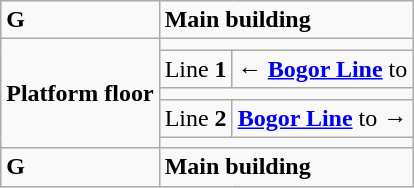<table class="wikitable">
<tr>
<td><strong>G</strong></td>
<td colspan="2"><strong>Main building</strong></td>
</tr>
<tr>
<td rowspan="5"><strong>Platform floor</strong></td>
<td colspan="2"></td>
</tr>
<tr>
<td>Line <strong>1</strong></td>
<td>←   <strong><a href='#'>Bogor Line</a></strong> to </td>
</tr>
<tr>
<td colspan="2"></td>
</tr>
<tr>
<td>Line <strong>2</strong></td>
<td> <strong><a href='#'>Bogor Line</a></strong> to   →</td>
</tr>
<tr>
<td colspan="2"></td>
</tr>
<tr>
<td><strong>G</strong></td>
<td colspan="2"><strong>Main building</strong></td>
</tr>
</table>
